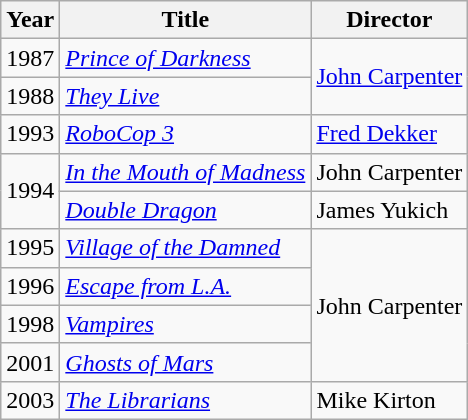<table class="wikitable">
<tr>
<th>Year</th>
<th>Title</th>
<th>Director</th>
</tr>
<tr>
<td>1987</td>
<td><em><a href='#'>Prince of Darkness</a></em></td>
<td rowspan=2><a href='#'>John Carpenter</a></td>
</tr>
<tr>
<td>1988</td>
<td><em><a href='#'>They Live</a></em></td>
</tr>
<tr>
<td>1993</td>
<td><em><a href='#'>RoboCop 3</a></em></td>
<td><a href='#'>Fred Dekker</a></td>
</tr>
<tr>
<td rowspan=2>1994</td>
<td><em><a href='#'>In the Mouth of Madness</a></em></td>
<td>John Carpenter</td>
</tr>
<tr>
<td><em><a href='#'>Double Dragon</a></em></td>
<td>James Yukich</td>
</tr>
<tr>
<td>1995</td>
<td><em><a href='#'>Village of the Damned</a></em></td>
<td rowspan=4>John Carpenter</td>
</tr>
<tr>
<td>1996</td>
<td><em><a href='#'>Escape from L.A.</a></em></td>
</tr>
<tr>
<td>1998</td>
<td><em><a href='#'>Vampires</a></em></td>
</tr>
<tr>
<td>2001</td>
<td><em><a href='#'>Ghosts of Mars</a></em></td>
</tr>
<tr>
<td>2003</td>
<td><em><a href='#'>The Librarians</a></em></td>
<td>Mike Kirton</td>
</tr>
</table>
